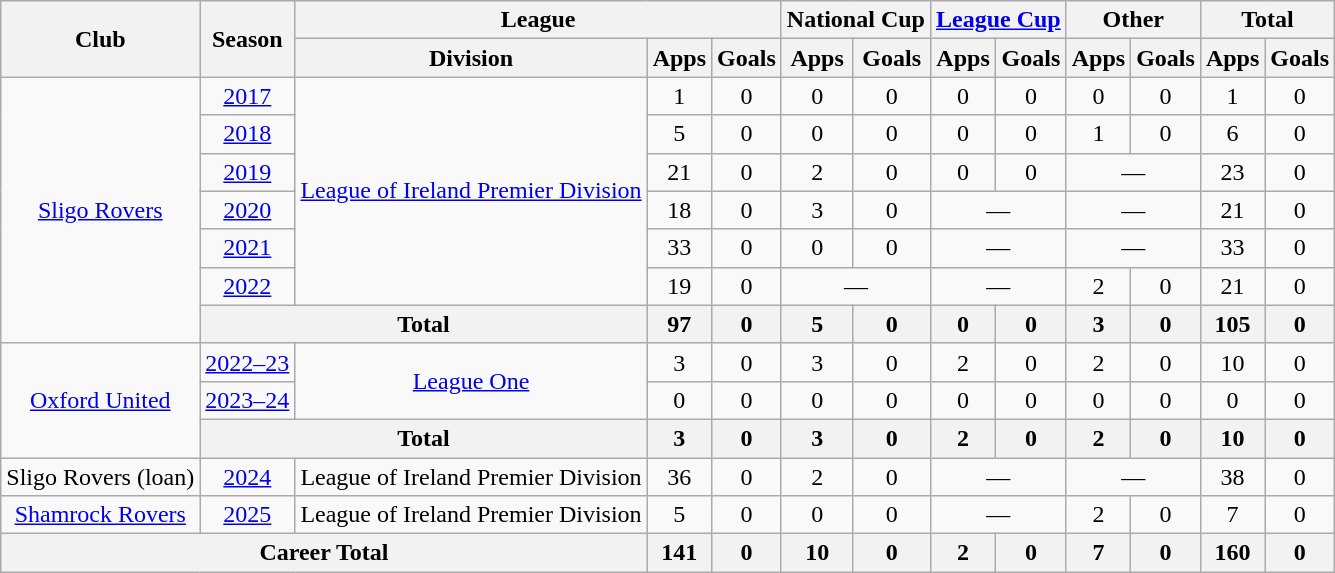<table class="wikitable" border="1" style="text-align: center;">
<tr>
<th rowspan="2">Club</th>
<th rowspan="2">Season</th>
<th colspan="3">League</th>
<th colspan="2">National Cup</th>
<th colspan="2"><a href='#'>League Cup</a></th>
<th colspan="2">Other</th>
<th colspan="2">Total</th>
</tr>
<tr>
<th>Division</th>
<th>Apps</th>
<th>Goals</th>
<th>Apps</th>
<th>Goals</th>
<th>Apps</th>
<th>Goals</th>
<th>Apps</th>
<th>Goals</th>
<th>Apps</th>
<th>Goals</th>
</tr>
<tr>
<td rowspan="7"><a href='#'>Sligo Rovers</a></td>
<td><a href='#'>2017</a></td>
<td rowspan="6"><a href='#'>League of Ireland Premier Division</a></td>
<td>1</td>
<td>0</td>
<td>0</td>
<td>0</td>
<td>0</td>
<td>0</td>
<td>0</td>
<td>0</td>
<td>1</td>
<td>0</td>
</tr>
<tr>
<td><a href='#'>2018</a></td>
<td>5</td>
<td>0</td>
<td>0</td>
<td>0</td>
<td>0</td>
<td>0</td>
<td>1</td>
<td>0</td>
<td>6</td>
<td>0</td>
</tr>
<tr>
<td><a href='#'>2019</a></td>
<td>21</td>
<td>0</td>
<td>2</td>
<td>0</td>
<td>0</td>
<td>0</td>
<td colspan="2">—</td>
<td>23</td>
<td>0</td>
</tr>
<tr>
<td><a href='#'>2020</a></td>
<td>18</td>
<td>0</td>
<td>3</td>
<td>0</td>
<td colspan="2">—</td>
<td colspan="2">—</td>
<td>21</td>
<td>0</td>
</tr>
<tr>
<td><a href='#'>2021</a></td>
<td>33</td>
<td>0</td>
<td>0</td>
<td>0</td>
<td colspan="2">—</td>
<td colspan="2">—</td>
<td>33</td>
<td>0</td>
</tr>
<tr>
<td><a href='#'>2022</a></td>
<td>19</td>
<td>0</td>
<td colspan="2">—</td>
<td colspan="2">—</td>
<td>2</td>
<td>0</td>
<td>21</td>
<td>0</td>
</tr>
<tr>
<th colspan="2">Total</th>
<th>97</th>
<th>0</th>
<th>5</th>
<th>0</th>
<th>0</th>
<th>0</th>
<th>3</th>
<th>0</th>
<th>105</th>
<th>0</th>
</tr>
<tr>
<td rowspan="3"><a href='#'>Oxford United</a></td>
<td><a href='#'>2022–23</a></td>
<td rowspan="2"><a href='#'>League One</a></td>
<td>3</td>
<td>0</td>
<td>3</td>
<td>0</td>
<td>2</td>
<td>0</td>
<td>2</td>
<td>0</td>
<td>10</td>
<td>0</td>
</tr>
<tr>
<td><a href='#'>2023–24</a></td>
<td>0</td>
<td>0</td>
<td>0</td>
<td>0</td>
<td>0</td>
<td>0</td>
<td>0</td>
<td>0</td>
<td>0</td>
<td>0</td>
</tr>
<tr>
<th colspan="2">Total</th>
<th>3</th>
<th>0</th>
<th>3</th>
<th>0</th>
<th>2</th>
<th>0</th>
<th>2</th>
<th>0</th>
<th>10</th>
<th>0</th>
</tr>
<tr>
<td>Sligo Rovers (loan)</td>
<td><a href='#'>2024</a></td>
<td>League of Ireland Premier Division</td>
<td>36</td>
<td>0</td>
<td>2</td>
<td>0</td>
<td colspan="2">—</td>
<td colspan="2">—</td>
<td>38</td>
<td>0</td>
</tr>
<tr>
<td><a href='#'>Shamrock Rovers</a></td>
<td><a href='#'>2025</a></td>
<td>League of Ireland Premier Division</td>
<td>5</td>
<td>0</td>
<td>0</td>
<td>0</td>
<td colspan="2">—</td>
<td>2</td>
<td>0</td>
<td>7</td>
<td>0</td>
</tr>
<tr>
<th colspan="3">Career Total</th>
<th>141</th>
<th>0</th>
<th>10</th>
<th>0</th>
<th>2</th>
<th>0</th>
<th>7</th>
<th>0</th>
<th>160</th>
<th>0</th>
</tr>
</table>
